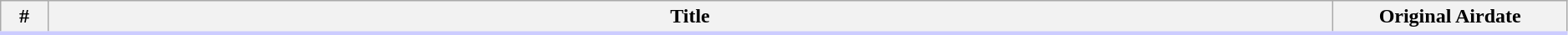<table class="wikitable" width="99%">
<tr style="border-bottom:3px solid #CCF">
<th width="3%">#</th>
<th>Title</th>
<th width="15%">Original Airdate<br>














































</th>
</tr>
</table>
